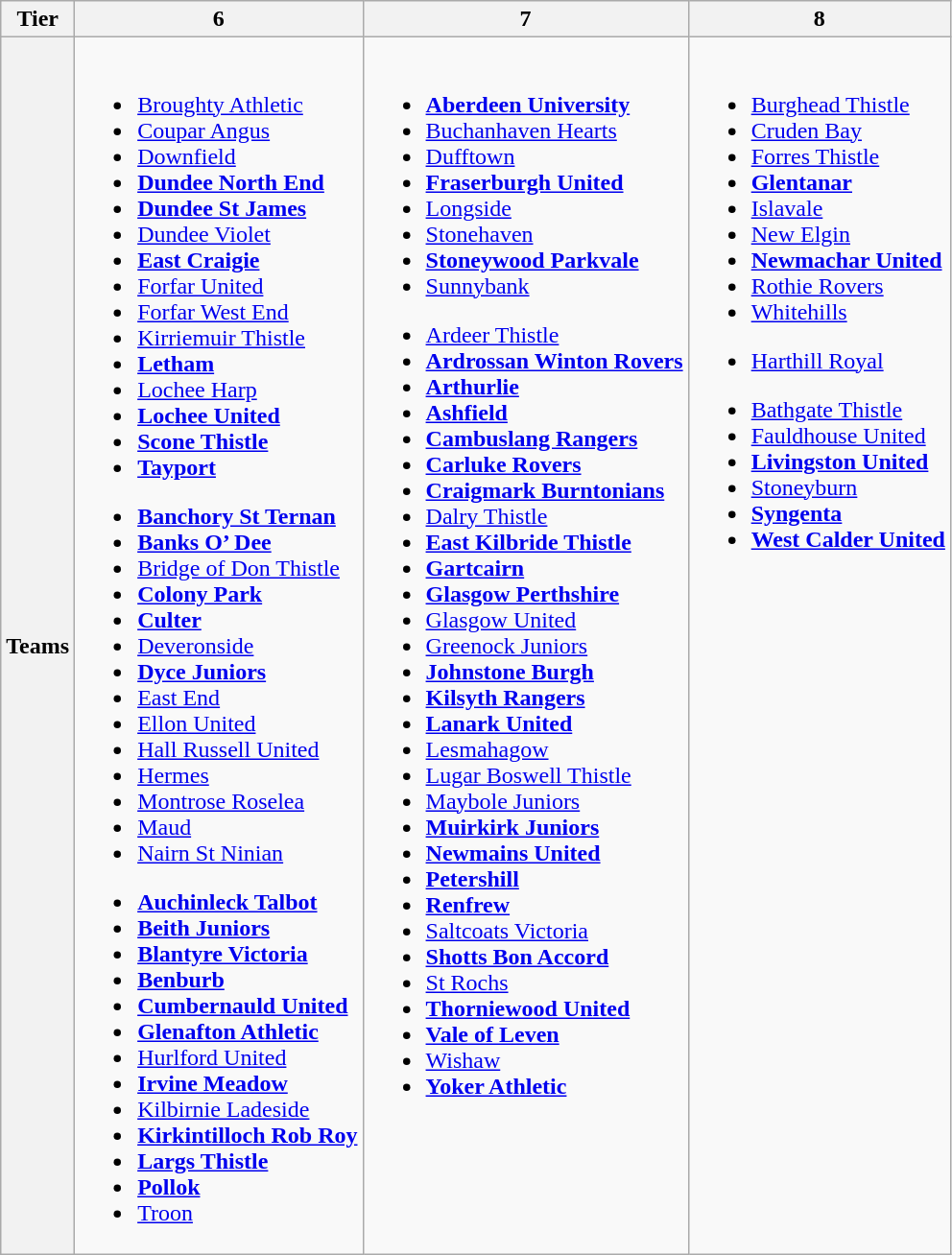<table class="wikitable" style="text-align:left">
<tr>
<th>Tier</th>
<th>6</th>
<th>7</th>
<th>8</th>
</tr>
<tr>
<th>Teams</th>
<td valign="top"><br><ul><li><a href='#'>Broughty Athletic</a></li><li><a href='#'>Coupar Angus</a></li><li><a href='#'>Downfield</a></li><li><strong><a href='#'>Dundee North End</a></strong></li><li><strong><a href='#'>Dundee St James</a></strong></li><li><a href='#'>Dundee Violet</a></li><li><strong><a href='#'>East Craigie</a></strong></li><li><a href='#'>Forfar United</a></li><li><a href='#'>Forfar West End</a></li><li><a href='#'>Kirriemuir Thistle</a></li><li><strong><a href='#'>Letham</a></strong></li><li><a href='#'>Lochee Harp</a></li><li><strong><a href='#'>Lochee United</a></strong></li><li><strong><a href='#'>Scone Thistle</a></strong></li><li><strong><a href='#'>Tayport</a></strong></li></ul><ul><li><strong><a href='#'>Banchory St Ternan</a></strong></li><li><strong><a href='#'>Banks O’ Dee</a></strong></li><li><a href='#'>Bridge of Don Thistle</a></li><li><strong><a href='#'>Colony Park</a></strong></li><li><strong><a href='#'>Culter</a></strong></li><li><a href='#'>Deveronside</a></li><li><strong><a href='#'>Dyce Juniors</a></strong></li><li><a href='#'>East End</a></li><li><a href='#'>Ellon United</a></li><li><a href='#'>Hall Russell United</a></li><li><a href='#'>Hermes</a></li><li><a href='#'>Montrose Roselea</a></li><li><a href='#'>Maud</a></li><li><a href='#'>Nairn St Ninian</a></li></ul><ul><li><strong><a href='#'>Auchinleck Talbot</a></strong></li><li><strong><a href='#'>Beith Juniors</a></strong></li><li><strong><a href='#'>Blantyre Victoria</a></strong></li><li><strong><a href='#'>Benburb</a></strong></li><li><strong><a href='#'>Cumbernauld United</a></strong></li><li><strong><a href='#'>Glenafton Athletic</a></strong></li><li><a href='#'>Hurlford United</a></li><li><strong><a href='#'>Irvine Meadow</a></strong></li><li><a href='#'>Kilbirnie Ladeside</a></li><li><strong><a href='#'>Kirkintilloch Rob Roy</a></strong></li><li><strong><a href='#'>Largs Thistle</a></strong></li><li><strong><a href='#'>Pollok</a></strong></li><li><a href='#'>Troon</a></li></ul></td>
<td valign="top"><br><ul><li><strong><a href='#'>Aberdeen University</a></strong></li><li><a href='#'>Buchanhaven Hearts</a></li><li><a href='#'>Dufftown</a></li><li><strong><a href='#'>Fraserburgh United</a></strong></li><li><a href='#'>Longside</a></li><li><a href='#'>Stonehaven</a></li><li><strong><a href='#'>Stoneywood Parkvale</a></strong></li><li><a href='#'>Sunnybank</a></li></ul><ul><li><a href='#'>Ardeer Thistle</a></li><li><strong><a href='#'>Ardrossan Winton Rovers</a></strong></li><li><strong><a href='#'>Arthurlie</a></strong></li><li><strong><a href='#'>Ashfield</a></strong></li><li><strong><a href='#'>Cambuslang Rangers</a></strong></li><li><strong><a href='#'>Carluke Rovers</a></strong></li><li><strong><a href='#'>Craigmark Burntonians</a></strong></li><li><a href='#'>Dalry Thistle</a></li><li><strong><a href='#'>East Kilbride Thistle</a></strong></li><li><strong><a href='#'>Gartcairn</a></strong></li><li><strong><a href='#'>Glasgow Perthshire</a></strong></li><li><a href='#'>Glasgow United</a></li><li><a href='#'>Greenock Juniors</a></li><li><strong><a href='#'>Johnstone Burgh</a></strong></li><li><strong><a href='#'>Kilsyth Rangers</a></strong></li><li><strong><a href='#'>Lanark United</a></strong></li><li><a href='#'>Lesmahagow</a></li><li><a href='#'>Lugar Boswell Thistle</a></li><li><a href='#'>Maybole Juniors</a></li><li><strong><a href='#'>Muirkirk Juniors</a></strong></li><li><strong><a href='#'>Newmains United</a></strong></li><li><strong><a href='#'>Petershill</a></strong></li><li><strong><a href='#'>Renfrew</a></strong></li><li><a href='#'>Saltcoats Victoria</a></li><li><strong><a href='#'>Shotts Bon Accord</a></strong></li><li><a href='#'>St Rochs</a></li><li><strong><a href='#'>Thorniewood United</a></strong></li><li><strong><a href='#'>Vale of Leven</a></strong></li><li><a href='#'>Wishaw</a></li><li><strong><a href='#'>Yoker Athletic</a></strong></li></ul></td>
<td valign="top"><br><ul><li><a href='#'>Burghead Thistle</a></li><li><a href='#'>Cruden Bay</a></li><li><a href='#'>Forres Thistle</a></li><li><strong><a href='#'>Glentanar</a></strong></li><li><a href='#'>Islavale</a></li><li><a href='#'>New Elgin</a></li><li><strong><a href='#'>Newmachar United</a></strong></li><li><a href='#'>Rothie Rovers</a></li><li><a href='#'>Whitehills</a></li></ul><ul><li><a href='#'>Harthill Royal</a></li></ul><ul><li><a href='#'>Bathgate Thistle</a></li><li><a href='#'>Fauldhouse United</a></li><li><strong><a href='#'>Livingston United</a></strong></li><li><a href='#'>Stoneyburn</a></li><li><strong><a href='#'>Syngenta</a></strong></li><li><strong><a href='#'>West Calder United</a></strong></li></ul></td>
</tr>
</table>
